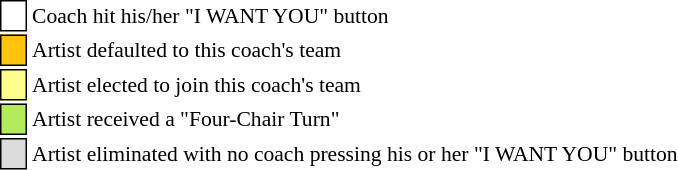<table class="toccolours" style="font-size: 90%; white-space: nowrap;">
<tr>
<td style="background-color:white; border: 1px solid black;"> <strong></strong> </td>
<td>Coach hit his/her "I WANT YOU" button</td>
</tr>
<tr>
<td style="background-color:#FFC40C; border: 1px solid black">    </td>
<td>Artist defaulted to this coach's team</td>
</tr>
<tr>
<td style="background-color:#fdfc8f; border: 1px solid black;">    </td>
<td style="padding-right: 8px">Artist elected to join this coach's team</td>
</tr>
<tr>
<td style="background-color:#B2EC5D; border: 1px solid black">  </td>
<td>Artist received a "Four-Chair Turn"</td>
</tr>
<tr>
<td style="background-color:#DCDCDC; border: 1px solid black">    </td>
<td>Artist eliminated with no coach pressing his or her "I WANT YOU" button</td>
</tr>
<tr>
</tr>
</table>
